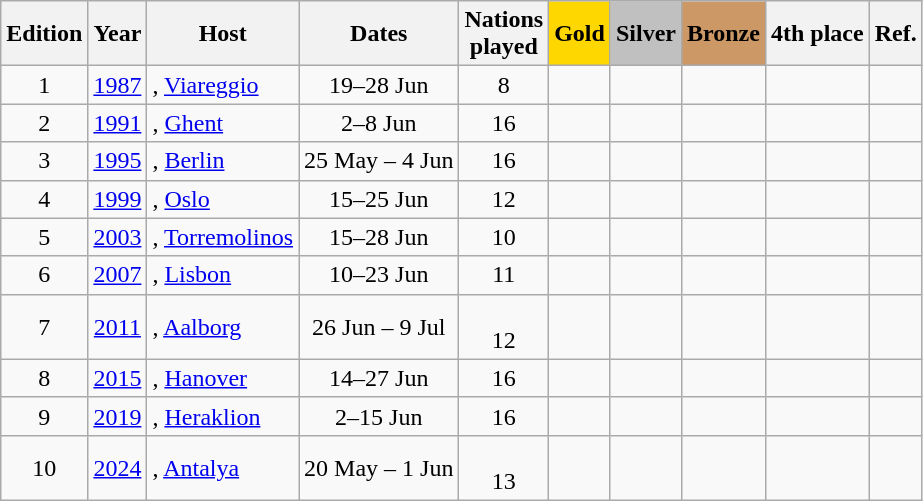<table class=wikitable>
<tr>
<th>Edition</th>
<th>Year</th>
<th>Host</th>
<th>Dates</th>
<th>Nations<br>played</th>
<td bgcolor="gold"><strong>Gold</strong></td>
<td bgcolor="silver"><strong>Silver</strong></td>
<td bgcolor="cc9966"><strong>Bronze</strong></td>
<th>4th place</th>
<th>Ref.</th>
</tr>
<tr align=center>
<td>1</td>
<td><a href='#'>1987</a></td>
<td align=left>, <a href='#'>Viareggio</a></td>
<td>19–28 Jun</td>
<td>8</td>
<td></td>
<td></td>
<td></td>
<td></td>
<td></td>
</tr>
<tr align=center>
<td>2</td>
<td><a href='#'>1991</a></td>
<td align=left> , <a href='#'>Ghent</a></td>
<td>2–8 Jun</td>
<td>16</td>
<td><em></em></td>
<td></td>
<td></td>
<td></td>
<td></td>
</tr>
<tr align=center>
<td>3</td>
<td><a href='#'>1995</a></td>
<td align=left>, <a href='#'>Berlin</a></td>
<td>25 May – 4 Jun</td>
<td>16</td>
<td></td>
<td></td>
<td></td>
<td></td>
<td></td>
</tr>
<tr align=center>
<td>4</td>
<td><a href='#'>1999</a></td>
<td align=left>, <a href='#'>Oslo</a></td>
<td>15–25 Jun</td>
<td>12</td>
<td></td>
<td></td>
<td></td>
<td></td>
<td></td>
</tr>
<tr align=center>
<td>5</td>
<td><a href='#'>2003</a></td>
<td align=left>, <a href='#'>Torremolinos</a></td>
<td>15–28 Jun</td>
<td>10</td>
<td></td>
<td></td>
<td></td>
<td></td>
<td></td>
</tr>
<tr align=center>
<td>6</td>
<td><a href='#'>2007</a></td>
<td align=left>, <a href='#'>Lisbon</a></td>
<td>10–23 Jun</td>
<td>11</td>
<td></td>
<td></td>
<td></td>
<td></td>
<td></td>
</tr>
<tr align=center>
<td>7</td>
<td><a href='#'>2011</a></td>
<td align=left>, <a href='#'>Aalborg</a></td>
<td>26 Jun – 9 Jul</td>
<td><br>12</td>
<td></td>
<td></td>
<td></td>
<td></td>
<td></td>
</tr>
<tr align=center>
<td>8</td>
<td><a href='#'>2015</a></td>
<td align=left>, <a href='#'>Hanover</a></td>
<td>14–27 Jun</td>
<td>16</td>
<td></td>
<td></td>
<td></td>
<td></td>
<td></td>
</tr>
<tr align=center>
<td>9</td>
<td><a href='#'>2019</a></td>
<td align=left>, <a href='#'>Heraklion</a></td>
<td>2–15 Jun</td>
<td>16</td>
<td></td>
<td></td>
<td></td>
<td></td>
<td></td>
</tr>
<tr align=center>
<td>10</td>
<td><a href='#'>2024</a></td>
<td align=left>, <a href='#'>Antalya</a></td>
<td>20 May – 1 Jun</td>
<td><br>13</td>
<td></td>
<td></td>
<td></td>
<td></td>
<td></td>
</tr>
</table>
